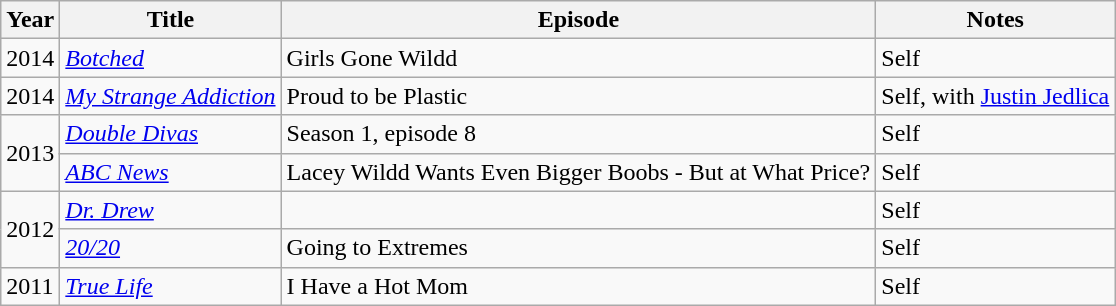<table class="wikitable">
<tr>
<th>Year</th>
<th>Title</th>
<th>Episode</th>
<th>Notes</th>
</tr>
<tr>
<td>2014</td>
<td><em><a href='#'>Botched</a></em></td>
<td>Girls Gone Wildd</td>
<td>Self</td>
</tr>
<tr>
<td>2014</td>
<td><em><a href='#'>My Strange Addiction</a></em></td>
<td>Proud to be Plastic</td>
<td>Self, with <a href='#'>Justin Jedlica</a></td>
</tr>
<tr>
<td rowspan="2">2013</td>
<td><em><a href='#'>Double Divas</a></em></td>
<td>Season 1, episode 8</td>
<td>Self</td>
</tr>
<tr>
<td><em><a href='#'>ABC News</a></em></td>
<td>Lacey Wildd Wants Even Bigger Boobs - But at What Price?</td>
<td>Self</td>
</tr>
<tr>
<td rowspan="2">2012</td>
<td><em><a href='#'>Dr. Drew</a></em></td>
<td></td>
<td>Self</td>
</tr>
<tr>
<td><em><a href='#'>20/20</a></em></td>
<td>Going to Extremes</td>
<td>Self</td>
</tr>
<tr>
<td>2011</td>
<td><em><a href='#'>True Life</a></em></td>
<td>I Have a Hot Mom</td>
<td>Self</td>
</tr>
</table>
